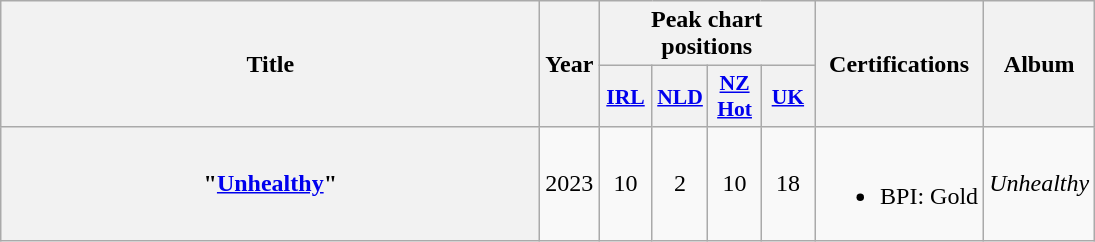<table class="wikitable plainrowheaders" style="text-align:center;">
<tr>
<th scope="col" rowspan="2" style="width:22em;">Title</th>
<th scope="col" rowspan="2">Year</th>
<th scope="col" colspan="4">Peak chart positions</th>
<th rowspan="2">Certifications</th>
<th rowspan="2" scope="col">Album</th>
</tr>
<tr>
<th scope="col" style="width:2em;font-size:90%;"><a href='#'>IRL</a><br></th>
<th scope="col" style="width:2em;font-size:90%;"><a href='#'>NLD</a><br></th>
<th scope="col" style="width:2em;font-size:90%;"><a href='#'>NZ<br>Hot</a><br></th>
<th scope="col" style="width:2em;font-size:90%;"><a href='#'>UK</a><br></th>
</tr>
<tr>
<th scope="row">"<a href='#'>Unhealthy</a>"<br></th>
<td>2023</td>
<td>10</td>
<td>2</td>
<td>10</td>
<td>18</td>
<td><br><ul><li>BPI: Gold</li></ul></td>
<td><em>Unhealthy</em></td>
</tr>
</table>
